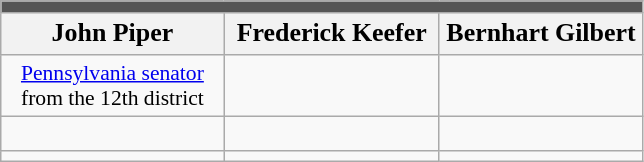<table class="wikitable mw-collapsible mw-collapsed" style="font-size:90%">
<tr>
<td colspan="9" style="text-align:center; width:420px; font-size:120%; color:white; background:#555555;"><em></em></td>
</tr>
<tr>
<th scope="col" style="width:3em; font-size:120%;">John Piper</th>
<th scope="col" style="width:3em; font-size:120%;">Frederick Keefer</th>
<th scope="col" style="width:3em; font-size:120%;">Bernhart Gilbert</th>
</tr>
<tr style="text-align:center">
<td><a href='#'>Pennsylvania senator</a> from the 12th district <br> </td>
<td></td>
<td></td>
</tr>
<tr style="text-align:center">
<td><em></em> <br> </td>
<td><em></em> <br> </td>
<td><em></em> <br> </td>
</tr>
<tr style="text-align:center">
<td></td>
<td></td>
<td></td>
</tr>
</table>
